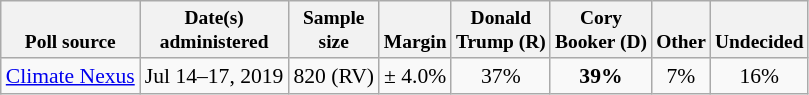<table class="wikitable" style="font-size:90%;text-align:center;">
<tr valign="bottom" style="font-size:90%;">
<th>Poll source</th>
<th>Date(s)<br>administered</th>
<th>Sample<br>size</th>
<th>Margin<br></th>
<th>Donald<br>Trump (R)</th>
<th>Cory <br>Booker (D)</th>
<th>Other</th>
<th>Undecided</th>
</tr>
<tr>
<td style="text-align:left;"><a href='#'>Climate Nexus</a></td>
<td>Jul 14–17, 2019</td>
<td>820 (RV)</td>
<td>± 4.0%</td>
<td>37%</td>
<td><strong>39%</strong></td>
<td>7%</td>
<td>16%</td>
</tr>
</table>
